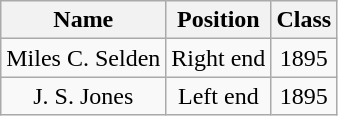<table class="wikitable" style="text-align:center">
<tr>
<th>Name</th>
<th>Position</th>
<th>Class</th>
</tr>
<tr>
<td>Miles C. Selden</td>
<td>Right end</td>
<td>1895</td>
</tr>
<tr>
<td>J. S. Jones</td>
<td>Left end</td>
<td>1895</td>
</tr>
</table>
